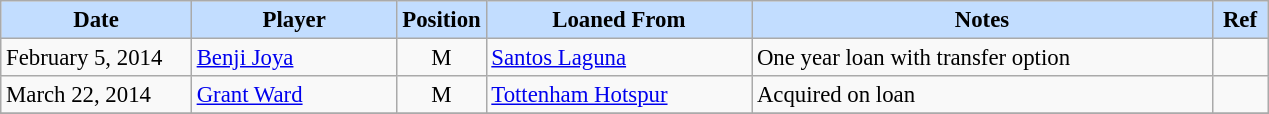<table class="wikitable" style="text-align:left; font-size:95%;">
<tr>
<th style="background:#c2ddff; width:120px;">Date</th>
<th style="background:#c2ddff; width:130px;">Player</th>
<th style="background:#c2ddff; width:50px;">Position</th>
<th style="background:#c2ddff; width:170px;">Loaned From</th>
<th style="background:#c2ddff; width:300px;">Notes</th>
<th style="background:#c2ddff; width:30px;">Ref</th>
</tr>
<tr>
<td>February 5, 2014</td>
<td> <a href='#'>Benji Joya</a></td>
<td align=center>M</td>
<td> <a href='#'>Santos Laguna</a></td>
<td>One year loan with transfer option</td>
<td></td>
</tr>
<tr>
<td>March 22, 2014</td>
<td> <a href='#'>Grant Ward</a></td>
<td align=center>M</td>
<td> <a href='#'>Tottenham Hotspur</a></td>
<td>Acquired on loan</td>
<td></td>
</tr>
<tr>
</tr>
</table>
